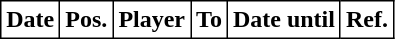<table class="wikitable plainrowheaders sortable">
<tr>
<th style="background:#ffffff;color:#000000;border:1px solid black;">Date</th>
<th style="background:#ffffff;color:#000000;border:1px solid black;">Pos.</th>
<th style="background:#ffffff;color:#000000;border:1px solid black;">Player</th>
<th style="background:#ffffff;color:#000000;border:1px solid black;">To</th>
<th style="background:#ffffff;color:#000000;border:1px solid black;">Date until</th>
<th style="background:#ffffff;color:#000000;border:1px solid black;">Ref.</th>
</tr>
</table>
